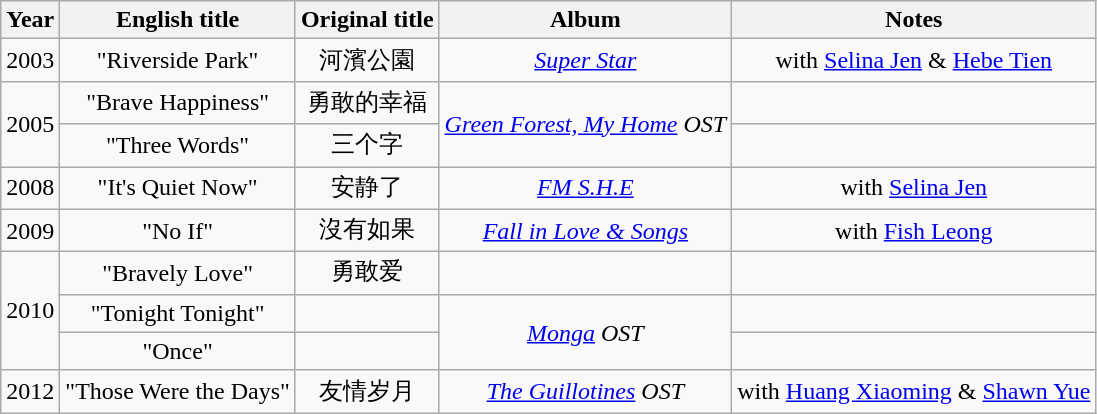<table class="wikitable" style=text-align:center;>
<tr>
<th>Year</th>
<th>English title</th>
<th>Original title</th>
<th>Album</th>
<th class="unsortable">Notes</th>
</tr>
<tr>
<td rowspan=1>2003</td>
<td>"Riverside Park"</td>
<td>河濱公園</td>
<td rowspan=1><em><a href='#'>Super Star</a></em></td>
<td>with <a href='#'>Selina Jen</a> & <a href='#'>Hebe Tien</a></td>
</tr>
<tr>
<td rowspan=2>2005</td>
<td>"Brave Happiness"</td>
<td>勇敢的幸福</td>
<td rowspan=2><em><a href='#'>Green Forest, My Home</a> OST</em></td>
<td></td>
</tr>
<tr>
<td>"Three Words"</td>
<td>三个字</td>
<td></td>
</tr>
<tr>
<td rowspan=1>2008</td>
<td>"It's Quiet Now"</td>
<td>安静了</td>
<td rowspan=1><em><a href='#'>FM S.H.E</a> </em></td>
<td>with <a href='#'>Selina Jen</a></td>
</tr>
<tr>
<td rowspan=1>2009</td>
<td>"No If"</td>
<td>沒有如果</td>
<td rowspan=1><em><a href='#'>Fall in Love & Songs</a> </em></td>
<td>with <a href='#'>Fish Leong</a></td>
</tr>
<tr>
<td rowspan=3>2010</td>
<td>"Bravely Love"</td>
<td>勇敢爱</td>
<td></td>
<td></td>
</tr>
<tr>
<td>"Tonight Tonight"</td>
<td></td>
<td rowspan=2><em><a href='#'>Monga</a> OST</em></td>
<td></td>
</tr>
<tr>
<td>"Once"</td>
<td></td>
<td></td>
</tr>
<tr>
<td>2012</td>
<td>"Those Were the Days"</td>
<td>友情岁月</td>
<td><em><a href='#'>The Guillotines</a> OST</em></td>
<td>with <a href='#'>Huang Xiaoming</a> & <a href='#'>Shawn Yue</a></td>
</tr>
</table>
